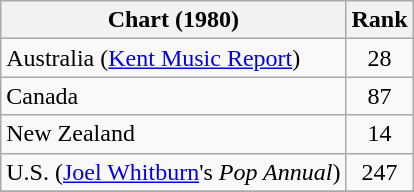<table class="wikitable sortable">
<tr>
<th align="left">Chart (1980)</th>
<th style="text-align:center;">Rank</th>
</tr>
<tr>
<td>Australia (<a href='#'>Kent Music Report</a>)</td>
<td style="text-align:center;">28</td>
</tr>
<tr>
<td>Canada </td>
<td style="text-align:center;">87</td>
</tr>
<tr>
<td>New Zealand </td>
<td style="text-align:center;">14</td>
</tr>
<tr>
<td>U.S. (<a href='#'>Joel Whitburn</a>'s <em>Pop Annual</em>)</td>
<td style="text-align:center;">247</td>
</tr>
<tr>
</tr>
</table>
